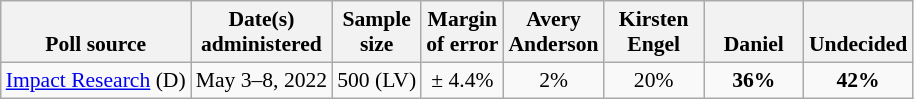<table class="wikitable" style="font-size:90%;text-align:center;">
<tr valign=bottom>
<th>Poll source</th>
<th>Date(s)<br>administered</th>
<th>Sample<br>size</th>
<th>Margin<br>of error</th>
<th style="width:60px;">Avery<br>Anderson</th>
<th style="width:60px;">Kirsten<br>Engel</th>
<th style="width:60px;">Daniel<br></th>
<th>Undecided</th>
</tr>
<tr>
<td style="text-align:left;"><a href='#'>Impact Research</a> (D)</td>
<td>May 3–8, 2022</td>
<td>500 (LV)</td>
<td>± 4.4%</td>
<td>2%</td>
<td>20%</td>
<td><strong>36%</strong></td>
<td><strong>42%</strong></td>
</tr>
</table>
